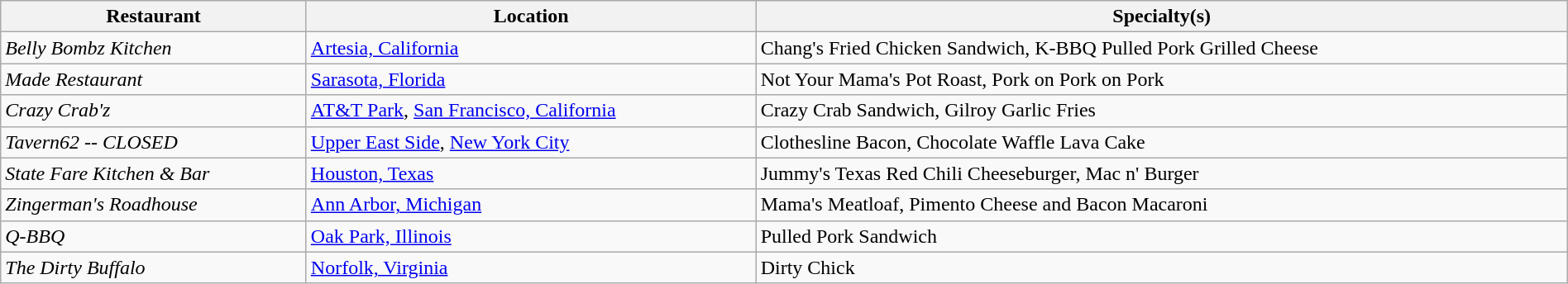<table class="wikitable" style="width:100%;">
<tr>
<th>Restaurant</th>
<th>Location</th>
<th>Specialty(s)</th>
</tr>
<tr>
<td><em>Belly Bombz Kitchen</em></td>
<td><a href='#'>Artesia, California</a></td>
<td>Chang's Fried Chicken Sandwich, K-BBQ Pulled Pork Grilled Cheese</td>
</tr>
<tr>
<td><em>Made Restaurant</em></td>
<td><a href='#'>Sarasota, Florida</a></td>
<td>Not Your Mama's Pot Roast, Pork on Pork on Pork</td>
</tr>
<tr>
<td><em>Crazy Crab'z</em></td>
<td><a href='#'>AT&T Park</a>, <a href='#'>San Francisco, California</a></td>
<td>Crazy Crab Sandwich, Gilroy Garlic Fries</td>
</tr>
<tr>
<td><em>Tavern62 -- CLOSED</em></td>
<td><a href='#'>Upper East Side</a>, <a href='#'>New York City</a></td>
<td>Clothesline Bacon, Chocolate Waffle Lava Cake</td>
</tr>
<tr>
<td><em>State Fare Kitchen & Bar</em></td>
<td><a href='#'>Houston, Texas</a></td>
<td>Jummy's Texas Red Chili Cheeseburger, Mac n' Burger</td>
</tr>
<tr>
<td><em>Zingerman's Roadhouse</em></td>
<td><a href='#'>Ann Arbor, Michigan</a></td>
<td>Mama's Meatloaf, Pimento Cheese and Bacon Macaroni</td>
</tr>
<tr>
<td><em>Q-BBQ</em></td>
<td><a href='#'>Oak Park, Illinois</a></td>
<td>Pulled Pork Sandwich</td>
</tr>
<tr>
<td><em>The Dirty Buffalo</em></td>
<td><a href='#'>Norfolk, Virginia</a></td>
<td>Dirty Chick</td>
</tr>
</table>
